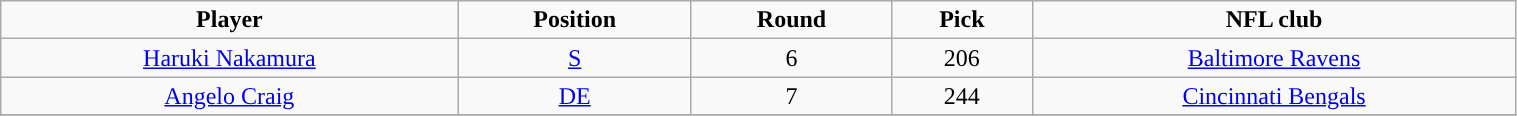<table class="wikitable" width="80%">
<tr align="center">
<td><strong>Player</strong></td>
<td><strong>Position</strong></td>
<td><strong>Round</strong></td>
<td><strong>Pick</strong></td>
<td><strong>NFL club</strong></td>
</tr>
<tr align="center" bgcolor="">
<td><a href='#'>Haruki Nakamura</a></td>
<td><a href='#'>S</a></td>
<td>6</td>
<td>206</td>
<td><a href='#'>Baltimore Ravens</a></td>
</tr>
<tr align="center" bgcolor="">
<td><a href='#'>Angelo Craig</a></td>
<td><a href='#'>DE</a></td>
<td>7</td>
<td>244</td>
<td><a href='#'>Cincinnati Bengals</a></td>
</tr>
<tr align="center" bgcolor="">
</tr>
</table>
